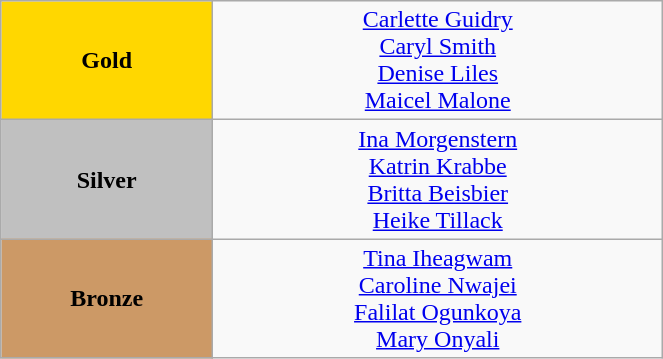<table class="wikitable" style="text-align:center; " width="35%">
<tr>
<td bgcolor="gold"><strong>Gold</strong></td>
<td><a href='#'>Carlette Guidry</a><br><a href='#'>Caryl Smith</a><br><a href='#'>Denise Liles</a><br><a href='#'>Maicel Malone</a><br>  <small><em></em></small></td>
</tr>
<tr>
<td bgcolor="silver"><strong>Silver</strong></td>
<td><a href='#'>Ina Morgenstern</a><br><a href='#'>Katrin Krabbe</a><br><a href='#'>Britta Beisbier</a><br><a href='#'>Heike Tillack</a><br>  <small><em></em></small></td>
</tr>
<tr>
<td bgcolor="CC9966"><strong>Bronze</strong></td>
<td><a href='#'>Tina Iheagwam</a><br><a href='#'>Caroline Nwajei</a><br><a href='#'>Falilat Ogunkoya</a><br><a href='#'>Mary Onyali</a><br>  <small><em></em></small></td>
</tr>
</table>
